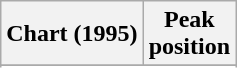<table class="wikitable sortable plainrowheaders" style="text-align:center">
<tr>
<th scope="col">Chart (1995)</th>
<th scope="col">Peak<br> position</th>
</tr>
<tr>
</tr>
<tr>
</tr>
<tr>
</tr>
<tr>
</tr>
<tr>
</tr>
<tr>
</tr>
<tr>
</tr>
<tr>
</tr>
<tr>
</tr>
<tr>
</tr>
<tr>
</tr>
<tr>
</tr>
</table>
